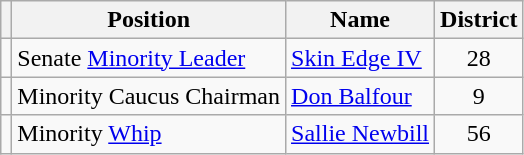<table class="wikitable">
<tr>
<th></th>
<th>Position</th>
<th>Name</th>
<th>District</th>
</tr>
<tr>
<td></td>
<td>Senate <a href='#'>Minority Leader</a></td>
<td><a href='#'>Skin Edge IV</a></td>
<td align=center>28</td>
</tr>
<tr>
<td></td>
<td>Minority Caucus Chairman</td>
<td><a href='#'>Don Balfour</a></td>
<td align=center>9</td>
</tr>
<tr>
<td></td>
<td>Minority <a href='#'>Whip</a></td>
<td><a href='#'>Sallie Newbill</a></td>
<td align=center>56</td>
</tr>
</table>
